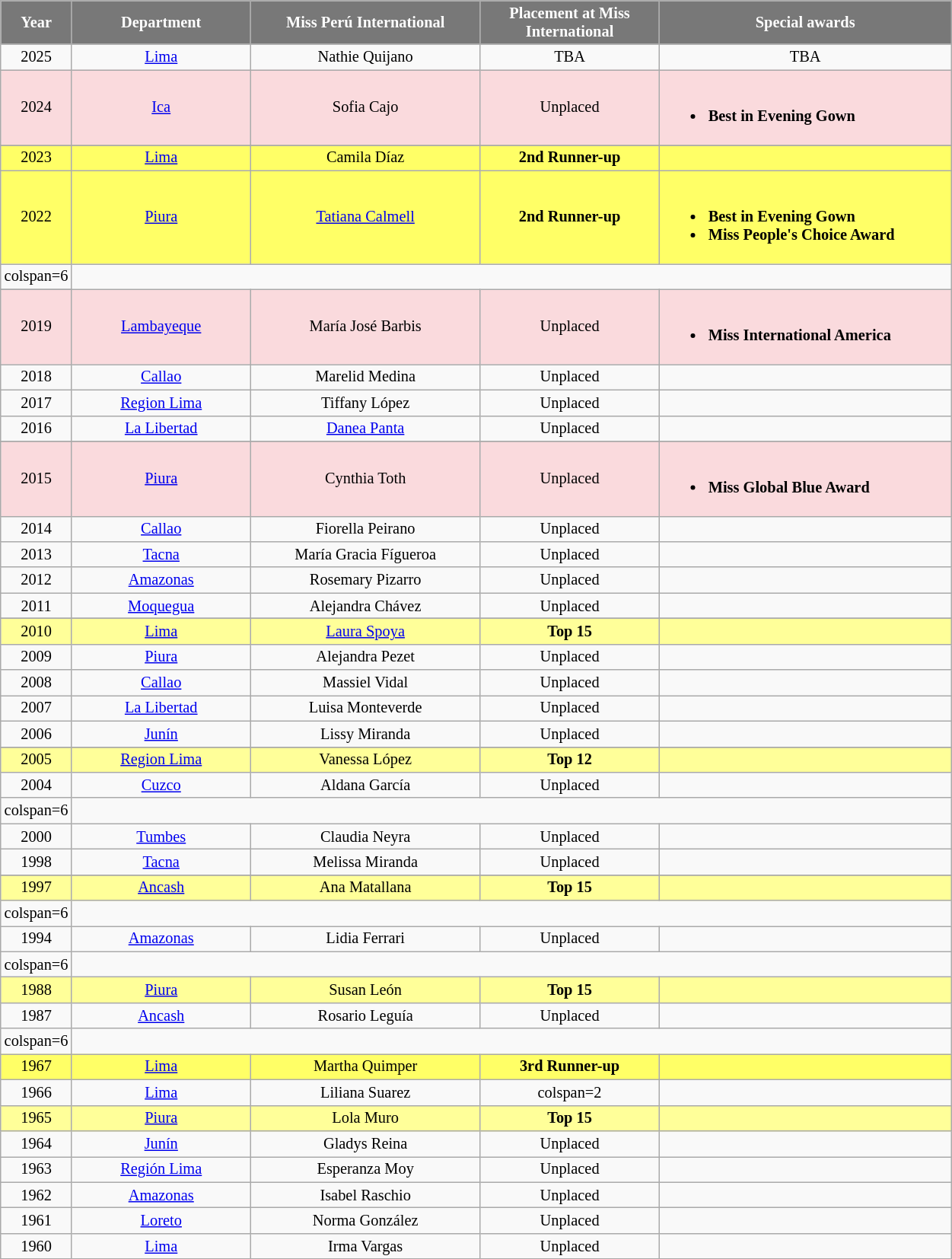<table class="wikitable " style="font-size: 85%; text-align:center">
<tr>
<th width="40" style="background-color:#787878;color:#FFFFFF;">Year</th>
<th width="150" style="background-color:#787878;color:#FFFFFF;">Department</th>
<th width="195" style="background-color:#787878;color:#FFFFFF;">Miss Perú International</th>
<th width="150" style="background-color:#787878;color:#FFFFFF;">Placement at Miss International</th>
<th width="250" style="background-color:#787878;color:#FFFFFF;">Special awards</th>
</tr>
<tr>
<td>2025</td>
<td><a href='#'>Lima</a></td>
<td>Nathie Quijano</td>
<td>TBA</td>
<td>TBA</td>
</tr>
<tr style="background-color:#FADADD;">
<td>2024</td>
<td><a href='#'>Ica</a></td>
<td>Sofia Cajo</td>
<td>Unplaced</td>
<td align="left"><br><ul><li><strong>Best in Evening Gown</strong></li></ul></td>
</tr>
<tr>
</tr>
<tr style="background-color:#FFFF66;">
<td>2023</td>
<td><a href='#'>Lima</a></td>
<td>Camila Díaz</td>
<td><strong>2nd Runner-up</strong></td>
<td></td>
</tr>
<tr style="background-color:#FFFF66;">
<td>2022</td>
<td><a href='#'>Piura</a></td>
<td><a href='#'>Tatiana Calmell</a></td>
<td><strong>2nd Runner-up</strong></td>
<td align="left"><br><ul><li><strong>Best in Evening Gown</strong></li><li><strong>Miss People's Choice Award</strong></li></ul></td>
</tr>
<tr>
<td>colspan=6 </td>
</tr>
<tr>
</tr>
<tr style="background-color:#FADADD;">
<td>2019</td>
<td><a href='#'>Lambayeque</a></td>
<td>María José Barbis</td>
<td>Unplaced</td>
<td align="left"><br><ul><li><strong>Miss International America</strong></li></ul></td>
</tr>
<tr>
<td>2018</td>
<td><a href='#'>Callao</a></td>
<td>Marelid Medina</td>
<td>Unplaced</td>
<td></td>
</tr>
<tr>
<td>2017</td>
<td><a href='#'>Region Lima</a></td>
<td>Tiffany López</td>
<td>Unplaced</td>
<td></td>
</tr>
<tr>
<td>2016</td>
<td><a href='#'>La Libertad</a></td>
<td><a href='#'>Danea Panta</a></td>
<td>Unplaced</td>
<td></td>
</tr>
<tr>
</tr>
<tr style="background-color:#FADADD;">
<td>2015</td>
<td><a href='#'>Piura</a></td>
<td>Cynthia Toth</td>
<td>Unplaced</td>
<td align="left"><br><ul><li><strong>Miss Global Blue Award</strong></li></ul></td>
</tr>
<tr>
<td>2014</td>
<td><a href='#'>Callao</a></td>
<td>Fiorella Peirano</td>
<td>Unplaced</td>
<td></td>
</tr>
<tr>
<td>2013</td>
<td><a href='#'>Tacna</a></td>
<td>María Gracia Fígueroa</td>
<td>Unplaced</td>
<td></td>
</tr>
<tr>
<td>2012</td>
<td><a href='#'>Amazonas</a></td>
<td>Rosemary Pizarro</td>
<td>Unplaced</td>
<td></td>
</tr>
<tr>
<td>2011</td>
<td><a href='#'>Moquegua</a></td>
<td>Alejandra Chávez</td>
<td>Unplaced</td>
<td></td>
</tr>
<tr>
</tr>
<tr style="background-color:#FFFF99;">
<td>2010</td>
<td><a href='#'>Lima</a></td>
<td><a href='#'>Laura Spoya</a></td>
<td><strong>Top 15</strong></td>
<td></td>
</tr>
<tr>
<td>2009</td>
<td><a href='#'>Piura</a></td>
<td>Alejandra Pezet</td>
<td>Unplaced</td>
<td></td>
</tr>
<tr>
<td>2008</td>
<td><a href='#'>Callao</a></td>
<td>Massiel Vidal</td>
<td>Unplaced</td>
<td></td>
</tr>
<tr>
<td>2007</td>
<td><a href='#'>La Libertad</a></td>
<td>Luisa Monteverde</td>
<td>Unplaced</td>
<td></td>
</tr>
<tr>
<td>2006</td>
<td><a href='#'>Junín</a></td>
<td>Lissy Miranda</td>
<td>Unplaced</td>
<td></td>
</tr>
<tr>
</tr>
<tr style="background-color:#FFFF99;">
<td>2005</td>
<td><a href='#'>Region Lima</a></td>
<td>Vanessa López</td>
<td><strong>Top 12</strong></td>
<td></td>
</tr>
<tr>
<td>2004</td>
<td><a href='#'>Cuzco</a></td>
<td>Aldana García</td>
<td>Unplaced</td>
<td></td>
</tr>
<tr>
<td>colspan=6 </td>
</tr>
<tr>
<td>2000</td>
<td><a href='#'>Tumbes</a></td>
<td>Claudia Neyra</td>
<td>Unplaced</td>
<td></td>
</tr>
<tr>
<td>1998</td>
<td><a href='#'>Tacna</a></td>
<td>Melissa Miranda</td>
<td>Unplaced</td>
<td></td>
</tr>
<tr>
</tr>
<tr style="background-color:#FFFF99;">
<td>1997</td>
<td><a href='#'>Ancash</a></td>
<td>Ana Matallana</td>
<td><strong>Top 15</strong></td>
<td></td>
</tr>
<tr>
<td>colspan=6 </td>
</tr>
<tr>
<td>1994</td>
<td><a href='#'>Amazonas</a></td>
<td>Lidia Ferrari</td>
<td>Unplaced</td>
<td></td>
</tr>
<tr>
<td>colspan=6 </td>
</tr>
<tr style="background-color:#FFFF99;">
<td>1988</td>
<td><a href='#'>Piura</a></td>
<td>Susan León</td>
<td><strong>Top 15</strong></td>
<td></td>
</tr>
<tr>
<td>1987</td>
<td><a href='#'>Ancash</a></td>
<td>Rosario Leguía</td>
<td>Unplaced</td>
<td></td>
</tr>
<tr>
<td>colspan=6 </td>
</tr>
<tr style="background-color:#FFFF66;">
<td>1967</td>
<td><a href='#'>Lima</a></td>
<td>Martha Quimper</td>
<td><strong>3rd Runner-up</strong></td>
<td></td>
</tr>
<tr>
<td>1966</td>
<td><a href='#'>Lima</a></td>
<td>Liliana Suarez</td>
<td>colspan=2 </td>
</tr>
<tr style="background-color:#FFFF99;">
<td>1965</td>
<td><a href='#'>Piura</a></td>
<td>Lola Muro</td>
<td><strong>Top 15</strong></td>
<td></td>
</tr>
<tr>
<td>1964</td>
<td><a href='#'>Junín</a></td>
<td>Gladys Reina</td>
<td>Unplaced</td>
<td></td>
</tr>
<tr>
<td>1963</td>
<td><a href='#'>Región Lima</a></td>
<td>Esperanza Moy</td>
<td>Unplaced</td>
<td></td>
</tr>
<tr>
<td>1962</td>
<td><a href='#'>Amazonas</a></td>
<td>Isabel Raschio</td>
<td>Unplaced</td>
<td></td>
</tr>
<tr>
<td>1961</td>
<td><a href='#'>Loreto</a></td>
<td>Norma González</td>
<td>Unplaced</td>
<td></td>
</tr>
<tr>
<td>1960</td>
<td><a href='#'>Lima</a></td>
<td>Irma Vargas</td>
<td>Unplaced</td>
<td></td>
</tr>
<tr>
</tr>
</table>
